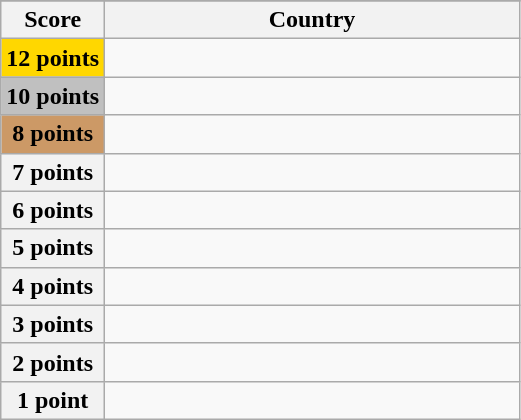<table class="wikitable">
<tr>
</tr>
<tr>
<th scope="col" width="20%">Score</th>
<th scope="col">Country</th>
</tr>
<tr>
<th scope="row" style="background:gold">12 points</th>
<td></td>
</tr>
<tr>
<th scope="row" style="background:silver">10 points</th>
<td></td>
</tr>
<tr>
<th scope="row" style="background:#CC9966">8 points</th>
<td></td>
</tr>
<tr>
<th scope="row">7 points</th>
<td></td>
</tr>
<tr>
<th scope="row">6 points</th>
<td></td>
</tr>
<tr>
<th scope="row">5 points</th>
<td></td>
</tr>
<tr>
<th scope="row">4 points</th>
<td></td>
</tr>
<tr>
<th scope="row">3 points</th>
<td></td>
</tr>
<tr>
<th scope="row">2 points</th>
<td></td>
</tr>
<tr>
<th scope="row">1 point</th>
<td></td>
</tr>
</table>
